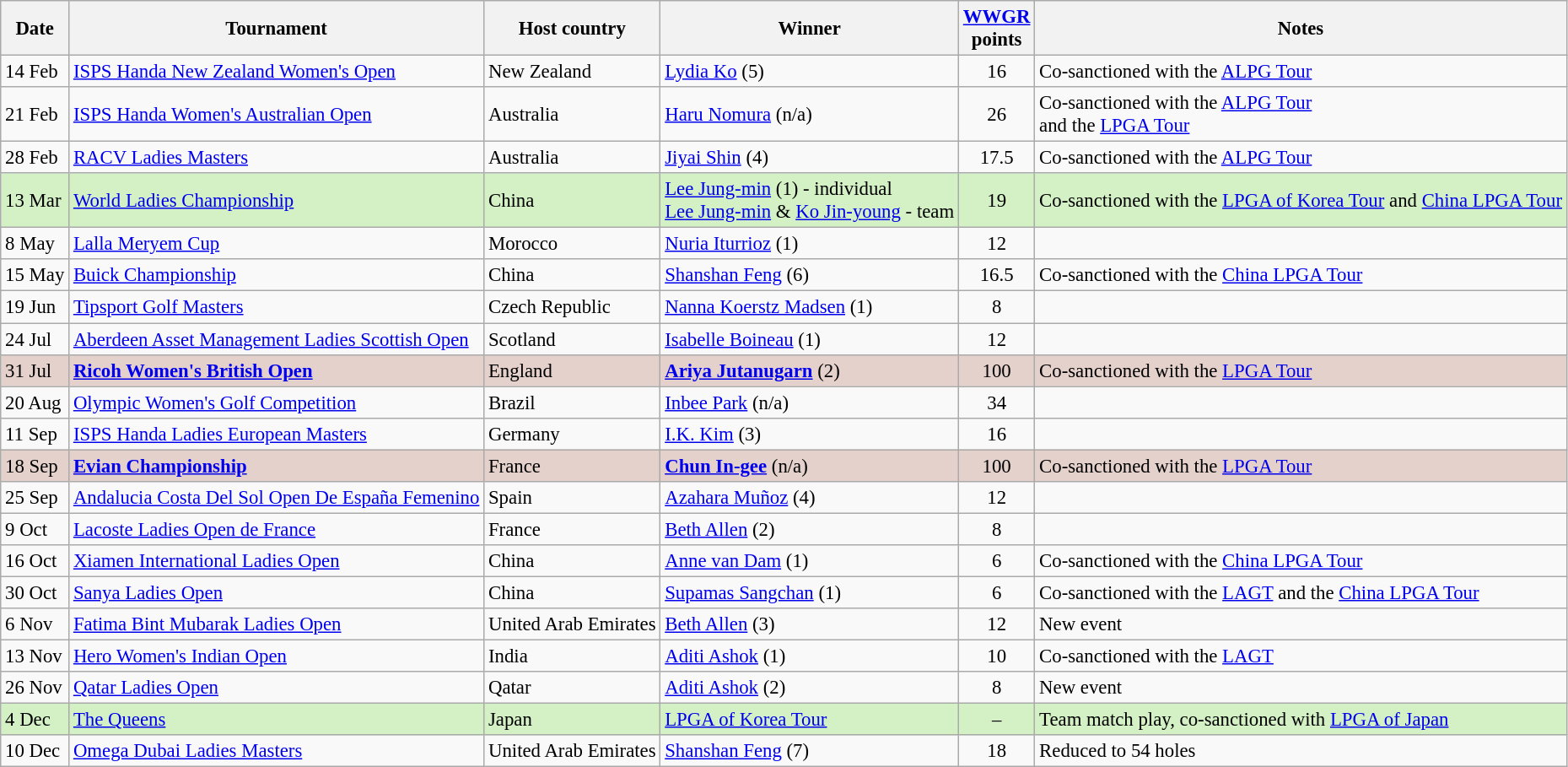<table class="wikitable sortable" style="font-size:95%">
<tr>
<th>Date</th>
<th>Tournament</th>
<th>Host country</th>
<th>Winner</th>
<th><a href='#'>WWGR</a><br>points</th>
<th>Notes</th>
</tr>
<tr>
<td>14 Feb</td>
<td><a href='#'>ISPS Handa New Zealand Women's Open</a></td>
<td>New Zealand</td>
<td> <a href='#'>Lydia Ko</a> (5)</td>
<td align=center>16</td>
<td>Co-sanctioned with the <a href='#'>ALPG Tour</a></td>
</tr>
<tr>
<td>21 Feb</td>
<td><a href='#'>ISPS Handa Women's Australian Open</a></td>
<td>Australia</td>
<td> <a href='#'>Haru Nomura</a> (n/a)</td>
<td align=center>26</td>
<td>Co-sanctioned with the <a href='#'>ALPG Tour</a> <br> and the <a href='#'>LPGA Tour</a></td>
</tr>
<tr>
<td>28 Feb</td>
<td><a href='#'>RACV Ladies Masters</a></td>
<td>Australia</td>
<td> <a href='#'>Jiyai Shin</a> (4)</td>
<td align=center>17.5</td>
<td>Co-sanctioned with the <a href='#'>ALPG Tour</a></td>
</tr>
<tr style="background:#D4F1C5;">
<td>13 Mar</td>
<td><a href='#'>World Ladies Championship</a></td>
<td>China</td>
<td> <a href='#'>Lee Jung-min</a> (1) - individual<br> <a href='#'>Lee Jung-min</a> & <a href='#'>Ko Jin-young</a> - team</td>
<td align=center>19</td>
<td>Co-sanctioned with the <a href='#'>LPGA of Korea Tour</a> and <a href='#'>China LPGA Tour</a></td>
</tr>
<tr>
<td>8 May</td>
<td><a href='#'>Lalla Meryem Cup</a></td>
<td>Morocco</td>
<td> <a href='#'>Nuria Iturrioz</a> (1)</td>
<td align=center>12</td>
<td></td>
</tr>
<tr>
<td>15 May</td>
<td><a href='#'>Buick Championship</a></td>
<td>China</td>
<td> <a href='#'>Shanshan Feng</a> (6)</td>
<td align=center>16.5</td>
<td>Co-sanctioned with the <a href='#'>China LPGA Tour</a></td>
</tr>
<tr>
<td>19 Jun</td>
<td><a href='#'>Tipsport Golf Masters</a></td>
<td>Czech Republic</td>
<td> <a href='#'>Nanna Koerstz Madsen</a> (1)</td>
<td align=center>8</td>
<td></td>
</tr>
<tr>
<td>24 Jul</td>
<td><a href='#'>Aberdeen Asset Management Ladies Scottish Open</a></td>
<td>Scotland</td>
<td> <a href='#'>Isabelle Boineau</a> (1)</td>
<td align=center>12</td>
<td></td>
</tr>
<tr style="background:#e5d1cb;">
<td>31 Jul</td>
<td><strong><a href='#'>Ricoh Women's British Open</a></strong></td>
<td>England</td>
<td> <strong><a href='#'>Ariya Jutanugarn</a></strong> (2)</td>
<td align=center>100</td>
<td>Co-sanctioned with the <a href='#'>LPGA Tour</a></td>
</tr>
<tr>
<td>20 Aug</td>
<td><a href='#'>Olympic Women's Golf Competition</a></td>
<td>Brazil</td>
<td> <a href='#'>Inbee Park</a> (n/a)</td>
<td align=center>34</td>
<td></td>
</tr>
<tr>
<td>11 Sep</td>
<td><a href='#'>ISPS Handa Ladies European Masters</a></td>
<td>Germany</td>
<td> <a href='#'>I.K. Kim</a> (3)</td>
<td align=center>16</td>
<td></td>
</tr>
<tr style="background:#e5d1cb;">
<td>18 Sep</td>
<td><strong><a href='#'>Evian Championship</a></strong></td>
<td>France</td>
<td> <strong><a href='#'>Chun In-gee</a></strong> (n/a)</td>
<td align=center>100</td>
<td>Co-sanctioned with the <a href='#'>LPGA Tour</a></td>
</tr>
<tr>
<td>25 Sep</td>
<td><a href='#'>Andalucia Costa Del Sol Open De España Femenino</a></td>
<td>Spain</td>
<td> <a href='#'>Azahara Muñoz</a> (4)</td>
<td align=center>12</td>
</tr>
<tr>
<td>9 Oct</td>
<td><a href='#'>Lacoste Ladies Open de France</a></td>
<td>France</td>
<td> <a href='#'>Beth Allen</a> (2)</td>
<td align=center>8</td>
<td></td>
</tr>
<tr>
<td>16 Oct</td>
<td><a href='#'>Xiamen International Ladies Open</a></td>
<td>China</td>
<td> <a href='#'>Anne van Dam</a> (1)</td>
<td align=center>6</td>
<td>Co-sanctioned with the <a href='#'>China LPGA Tour</a></td>
</tr>
<tr>
<td>30 Oct</td>
<td><a href='#'>Sanya Ladies Open</a></td>
<td>China</td>
<td> <a href='#'>Supamas Sangchan</a> (1)</td>
<td align=center>6</td>
<td>Co-sanctioned with the <a href='#'>LAGT</a> and the <a href='#'>China LPGA Tour</a></td>
</tr>
<tr>
<td>6 Nov</td>
<td><a href='#'>Fatima Bint Mubarak Ladies Open</a></td>
<td>United Arab Emirates</td>
<td> <a href='#'>Beth Allen</a> (3)</td>
<td align=center>12</td>
<td>New event</td>
</tr>
<tr>
<td>13 Nov</td>
<td><a href='#'>Hero Women's Indian Open</a></td>
<td>India</td>
<td> <a href='#'>Aditi Ashok</a> (1)</td>
<td align=center>10</td>
<td>Co-sanctioned with the <a href='#'>LAGT</a></td>
</tr>
<tr>
<td>26 Nov</td>
<td><a href='#'>Qatar Ladies Open</a></td>
<td>Qatar</td>
<td> <a href='#'>Aditi Ashok</a> (2)</td>
<td align=center>8</td>
<td>New event</td>
</tr>
<tr style="background:#D4F1C5;">
<td>4 Dec</td>
<td><a href='#'>The Queens</a></td>
<td>Japan</td>
<td> <a href='#'>LPGA of Korea Tour</a></td>
<td align=center>–</td>
<td>Team match play, co-sanctioned with <a href='#'>LPGA of Japan</a></td>
</tr>
<tr>
<td>10 Dec</td>
<td><a href='#'>Omega Dubai Ladies Masters</a></td>
<td>United Arab Emirates</td>
<td> <a href='#'>Shanshan Feng</a> (7)</td>
<td align=center>18</td>
<td>Reduced to 54 holes</td>
</tr>
</table>
